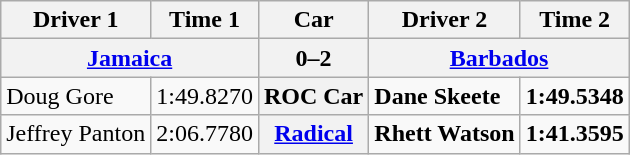<table class="wikitable">
<tr>
<th>Driver 1</th>
<th>Time 1</th>
<th>Car</th>
<th>Driver 2</th>
<th>Time 2</th>
</tr>
<tr>
<th colspan=2> <a href='#'>Jamaica</a></th>
<th>0–2</th>
<th colspan=2> <a href='#'>Barbados</a></th>
</tr>
<tr>
<td> Doug Gore</td>
<td>1:49.8270 </td>
<th>ROC Car</th>
<td><strong> Dane Skeete</strong></td>
<td><strong>1:49.5348</strong> </td>
</tr>
<tr>
<td> Jeffrey Panton</td>
<td>2:06.7780</td>
<th><a href='#'>Radical</a></th>
<td><strong> Rhett Watson</strong></td>
<td><strong>1:41.3595</strong></td>
</tr>
</table>
